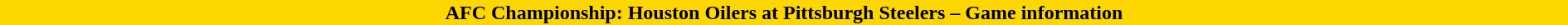<table class="toccolours collapsible collapsed"  style="width:100%; margin:auto;">
<tr>
<th style="background:gold;">AFC Championship: Houston Oilers at Pittsburgh Steelers – Game information</th>
</tr>
<tr>
<td><br></td>
</tr>
</table>
